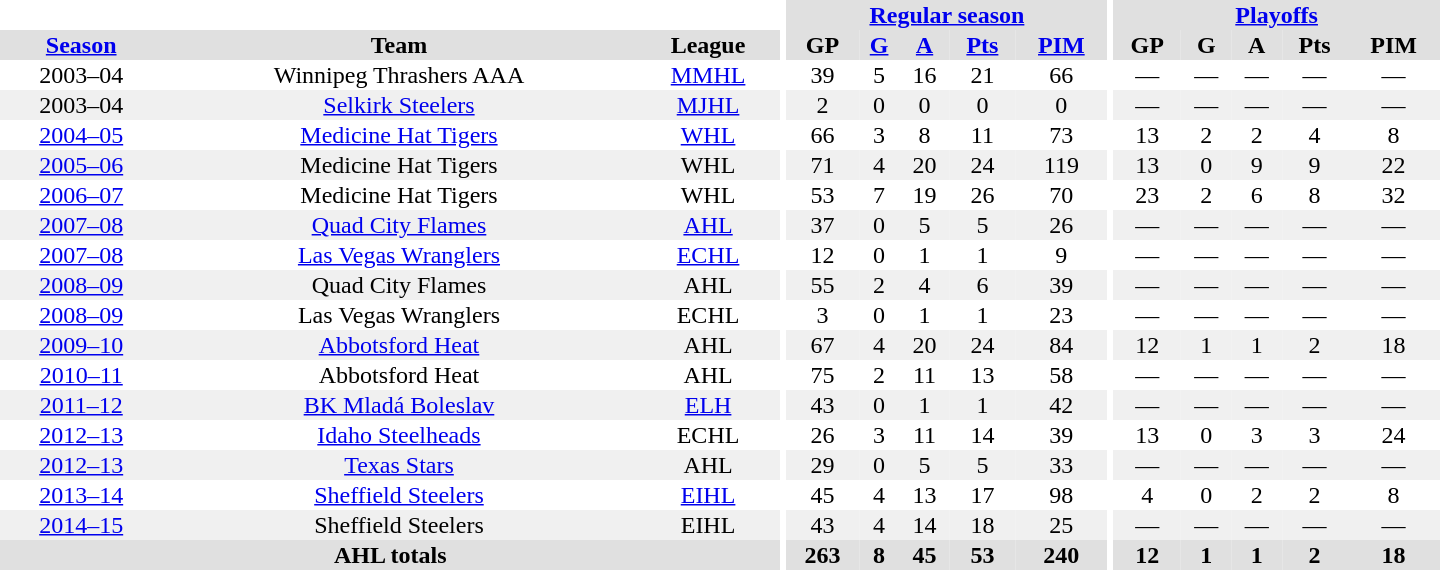<table border="0" cellpadding="1" cellspacing="0" style="text-align:center; width:60em">
<tr bgcolor="#e0e0e0">
<th colspan="3" bgcolor="#ffffff"></th>
<th rowspan="99" bgcolor="#ffffff"></th>
<th colspan="5"><a href='#'>Regular season</a></th>
<th rowspan="99" bgcolor="#ffffff"></th>
<th colspan="5"><a href='#'>Playoffs</a></th>
</tr>
<tr bgcolor="#e0e0e0">
<th><a href='#'>Season</a></th>
<th>Team</th>
<th>League</th>
<th>GP</th>
<th><a href='#'>G</a></th>
<th><a href='#'>A</a></th>
<th><a href='#'>Pts</a></th>
<th><a href='#'>PIM</a></th>
<th>GP</th>
<th>G</th>
<th>A</th>
<th>Pts</th>
<th>PIM</th>
</tr>
<tr>
<td>2003–04</td>
<td>Winnipeg Thrashers AAA</td>
<td><a href='#'>MMHL</a></td>
<td>39</td>
<td>5</td>
<td>16</td>
<td>21</td>
<td>66</td>
<td>—</td>
<td>—</td>
<td>—</td>
<td>—</td>
<td>—</td>
</tr>
<tr bgcolor="#f0f0f0">
<td>2003–04</td>
<td><a href='#'>Selkirk Steelers</a></td>
<td><a href='#'>MJHL</a></td>
<td>2</td>
<td>0</td>
<td>0</td>
<td>0</td>
<td>0</td>
<td>—</td>
<td>—</td>
<td>—</td>
<td>—</td>
<td>—</td>
</tr>
<tr>
<td><a href='#'>2004–05</a></td>
<td><a href='#'>Medicine Hat Tigers</a></td>
<td><a href='#'>WHL</a></td>
<td>66</td>
<td>3</td>
<td>8</td>
<td>11</td>
<td>73</td>
<td>13</td>
<td>2</td>
<td>2</td>
<td>4</td>
<td>8</td>
</tr>
<tr bgcolor="#f0f0f0">
<td><a href='#'>2005–06</a></td>
<td>Medicine Hat Tigers</td>
<td>WHL</td>
<td>71</td>
<td>4</td>
<td>20</td>
<td>24</td>
<td>119</td>
<td>13</td>
<td>0</td>
<td>9</td>
<td>9</td>
<td>22</td>
</tr>
<tr>
<td><a href='#'>2006–07</a></td>
<td>Medicine Hat Tigers</td>
<td>WHL</td>
<td>53</td>
<td>7</td>
<td>19</td>
<td>26</td>
<td>70</td>
<td>23</td>
<td>2</td>
<td>6</td>
<td>8</td>
<td>32</td>
</tr>
<tr bgcolor="#f0f0f0">
<td><a href='#'>2007–08</a></td>
<td><a href='#'>Quad City Flames</a></td>
<td><a href='#'>AHL</a></td>
<td>37</td>
<td>0</td>
<td>5</td>
<td>5</td>
<td>26</td>
<td>—</td>
<td>—</td>
<td>—</td>
<td>—</td>
<td>—</td>
</tr>
<tr>
<td><a href='#'>2007–08</a></td>
<td><a href='#'>Las Vegas Wranglers</a></td>
<td><a href='#'>ECHL</a></td>
<td>12</td>
<td>0</td>
<td>1</td>
<td>1</td>
<td>9</td>
<td>—</td>
<td>—</td>
<td>—</td>
<td>—</td>
<td>—</td>
</tr>
<tr bgcolor="#f0f0f0">
<td><a href='#'>2008–09</a></td>
<td>Quad City Flames</td>
<td>AHL</td>
<td>55</td>
<td>2</td>
<td>4</td>
<td>6</td>
<td>39</td>
<td>—</td>
<td>—</td>
<td>—</td>
<td>—</td>
<td>—</td>
</tr>
<tr>
<td><a href='#'>2008–09</a></td>
<td>Las Vegas Wranglers</td>
<td>ECHL</td>
<td>3</td>
<td>0</td>
<td>1</td>
<td>1</td>
<td>23</td>
<td>—</td>
<td>—</td>
<td>—</td>
<td>—</td>
<td>—</td>
</tr>
<tr bgcolor="#f0f0f0">
<td><a href='#'>2009–10</a></td>
<td><a href='#'>Abbotsford Heat</a></td>
<td>AHL</td>
<td>67</td>
<td>4</td>
<td>20</td>
<td>24</td>
<td>84</td>
<td>12</td>
<td>1</td>
<td>1</td>
<td>2</td>
<td>18</td>
</tr>
<tr>
<td><a href='#'>2010–11</a></td>
<td>Abbotsford Heat</td>
<td>AHL</td>
<td>75</td>
<td>2</td>
<td>11</td>
<td>13</td>
<td>58</td>
<td>—</td>
<td>—</td>
<td>—</td>
<td>—</td>
<td>—</td>
</tr>
<tr bgcolor="#f0f0f0">
<td><a href='#'>2011–12</a></td>
<td><a href='#'>BK Mladá Boleslav</a></td>
<td><a href='#'>ELH</a></td>
<td>43</td>
<td>0</td>
<td>1</td>
<td>1</td>
<td>42</td>
<td>—</td>
<td>—</td>
<td>—</td>
<td>—</td>
<td>—</td>
</tr>
<tr>
<td><a href='#'>2012–13</a></td>
<td><a href='#'>Idaho Steelheads</a></td>
<td>ECHL</td>
<td>26</td>
<td>3</td>
<td>11</td>
<td>14</td>
<td>39</td>
<td>13</td>
<td>0</td>
<td>3</td>
<td>3</td>
<td>24</td>
</tr>
<tr bgcolor="#f0f0f0">
<td><a href='#'>2012–13</a></td>
<td><a href='#'>Texas Stars</a></td>
<td>AHL</td>
<td>29</td>
<td>0</td>
<td>5</td>
<td>5</td>
<td>33</td>
<td>—</td>
<td>—</td>
<td>—</td>
<td>—</td>
<td>—</td>
</tr>
<tr>
<td><a href='#'>2013–14</a></td>
<td><a href='#'>Sheffield Steelers</a></td>
<td><a href='#'>EIHL</a></td>
<td>45</td>
<td>4</td>
<td>13</td>
<td>17</td>
<td>98</td>
<td>4</td>
<td>0</td>
<td>2</td>
<td>2</td>
<td>8</td>
</tr>
<tr bgcolor="#f0f0f0">
<td><a href='#'>2014–15</a></td>
<td>Sheffield Steelers</td>
<td>EIHL</td>
<td>43</td>
<td>4</td>
<td>14</td>
<td>18</td>
<td>25</td>
<td>—</td>
<td>—</td>
<td>—</td>
<td>—</td>
<td>—</td>
</tr>
<tr bgcolor="#e0e0e0">
<th colspan="3">AHL totals</th>
<th>263</th>
<th>8</th>
<th>45</th>
<th>53</th>
<th>240</th>
<th>12</th>
<th>1</th>
<th>1</th>
<th>2</th>
<th>18</th>
</tr>
</table>
